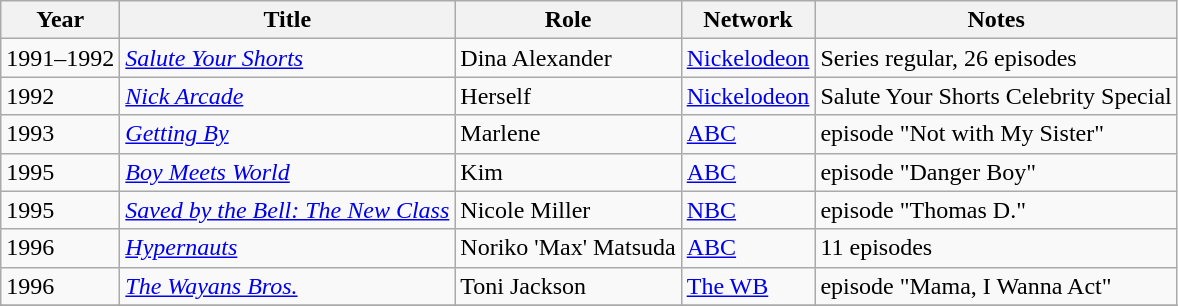<table class="wikitable sortable">
<tr>
<th>Year</th>
<th>Title</th>
<th>Role</th>
<th>Network</th>
<th>Notes</th>
</tr>
<tr>
<td>1991–1992</td>
<td><em><a href='#'>Salute Your Shorts</a></em></td>
<td>Dina Alexander</td>
<td><a href='#'>Nickelodeon</a></td>
<td>Series regular, 26 episodes</td>
</tr>
<tr>
<td>1992</td>
<td><em><a href='#'>Nick Arcade</a></em></td>
<td>Herself</td>
<td><a href='#'>Nickelodeon</a></td>
<td>Salute Your Shorts Celebrity Special</td>
</tr>
<tr>
<td>1993</td>
<td><em><a href='#'>Getting By</a></em></td>
<td>Marlene</td>
<td><a href='#'>ABC</a></td>
<td>episode "Not with My Sister"</td>
</tr>
<tr>
<td>1995</td>
<td><em><a href='#'>Boy Meets World</a></em></td>
<td>Kim</td>
<td><a href='#'>ABC</a></td>
<td>episode "Danger Boy"</td>
</tr>
<tr>
<td>1995</td>
<td><em><a href='#'>Saved by the Bell: The New Class</a></em></td>
<td>Nicole Miller</td>
<td><a href='#'>NBC</a></td>
<td>episode "Thomas D."</td>
</tr>
<tr>
<td>1996</td>
<td><em><a href='#'>Hypernauts</a></em></td>
<td>Noriko 'Max' Matsuda</td>
<td><a href='#'>ABC</a></td>
<td>11 episodes</td>
</tr>
<tr>
<td>1996</td>
<td><em><a href='#'>The Wayans Bros.</a></em></td>
<td>Toni Jackson</td>
<td><a href='#'>The WB</a></td>
<td>episode "Mama, I Wanna Act"</td>
</tr>
<tr>
</tr>
</table>
